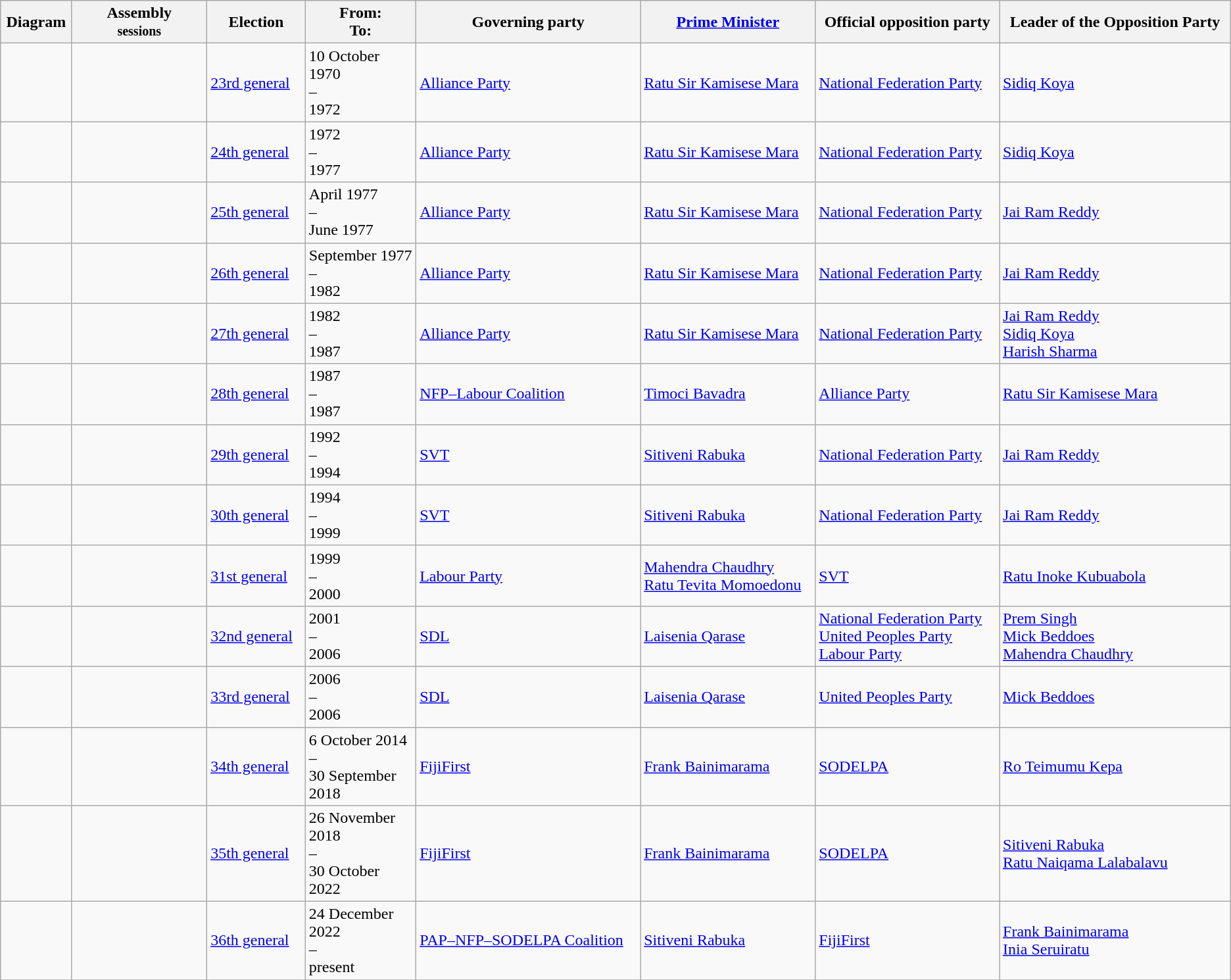<table class="wikitable" style="font-size:100%">
<tr>
<th>Diagram</th>
<th width=11%>Assembly<br><small>sessions</small></th>
<th width=8%>Election</th>
<th width=9%>From:<br>To:</th>
<th>Governing party</th>
<th><a href='#'>Prime Minister</a></th>
<th>Official opposition party<br></th>
<th>Leader of the Opposition Party<br></th>
</tr>
<tr>
<td></td>
<td></td>
<td><a href='#'>23rd general</a></td>
<td>10 October 1970<br> – <br>1972</td>
<td><a href='#'>Alliance Party</a></td>
<td><a href='#'>Ratu Sir Kamisese Mara</a></td>
<td><a href='#'>National Federation Party</a></td>
<td><a href='#'>Sidiq Koya</a></td>
</tr>
<tr>
<td></td>
<td></td>
<td><a href='#'>24th general</a></td>
<td>1972<br> – <br>1977</td>
<td><a href='#'>Alliance Party</a></td>
<td><a href='#'>Ratu Sir Kamisese Mara</a></td>
<td><a href='#'>National Federation Party</a></td>
<td><a href='#'>Sidiq Koya</a></td>
</tr>
<tr>
<td></td>
<td></td>
<td><a href='#'>25th general</a></td>
<td>April 1977<br> – <br>June 1977</td>
<td><a href='#'>Alliance Party</a></td>
<td><a href='#'>Ratu Sir Kamisese Mara</a></td>
<td><a href='#'>National Federation Party</a></td>
<td><a href='#'>Jai Ram Reddy</a></td>
</tr>
<tr>
<td></td>
<td></td>
<td><a href='#'>26th general</a></td>
<td>September 1977<br> – <br>1982</td>
<td><a href='#'>Alliance Party</a></td>
<td><a href='#'>Ratu Sir Kamisese Mara</a></td>
<td><a href='#'>National Federation Party</a></td>
<td><a href='#'>Jai Ram Reddy</a></td>
</tr>
<tr>
<td></td>
<td></td>
<td><a href='#'>27th general</a></td>
<td>1982<br> – <br>1987</td>
<td><a href='#'>Alliance Party</a></td>
<td><a href='#'>Ratu Sir Kamisese Mara</a></td>
<td><a href='#'>National Federation Party</a></td>
<td><a href='#'>Jai Ram Reddy</a><br><a href='#'>Sidiq Koya</a><br><a href='#'>Harish Sharma</a></td>
</tr>
<tr>
<td></td>
<td></td>
<td><a href='#'>28th general</a></td>
<td>1987<br> – <br>1987</td>
<td><a href='#'>NFP–Labour Coalition</a></td>
<td><a href='#'>Timoci Bavadra</a></td>
<td><a href='#'>Alliance Party</a></td>
<td><a href='#'>Ratu Sir Kamisese Mara</a></td>
</tr>
<tr>
<td></td>
<td></td>
<td><a href='#'>29th general</a></td>
<td>1992<br> – <br>1994</td>
<td><a href='#'>SVT</a></td>
<td><a href='#'>Sitiveni Rabuka</a></td>
<td><a href='#'>National Federation Party</a></td>
<td><a href='#'>Jai Ram Reddy</a></td>
</tr>
<tr>
<td></td>
<td></td>
<td><a href='#'>30th general</a></td>
<td>1994<br> – <br>1999</td>
<td><a href='#'>SVT</a></td>
<td><a href='#'>Sitiveni Rabuka</a></td>
<td><a href='#'>National Federation Party</a></td>
<td><a href='#'>Jai Ram Reddy</a></td>
</tr>
<tr>
<td></td>
<td></td>
<td><a href='#'>31st general</a></td>
<td>1999<br> – <br>2000</td>
<td><a href='#'>Labour Party</a></td>
<td><a href='#'>Mahendra Chaudhry</a><br><a href='#'>Ratu Tevita Momoedonu</a></td>
<td><a href='#'>SVT</a></td>
<td><a href='#'>Ratu Inoke Kubuabola</a></td>
</tr>
<tr>
<td></td>
<td></td>
<td><a href='#'>32nd general</a></td>
<td>2001<br> – <br>2006</td>
<td><a href='#'>SDL</a></td>
<td><a href='#'>Laisenia Qarase</a></td>
<td><a href='#'>National Federation Party</a><br><a href='#'>United Peoples Party</a><br><a href='#'>Labour Party</a></td>
<td><a href='#'>Prem Singh</a><br><a href='#'>Mick Beddoes</a><br><a href='#'>Mahendra Chaudhry</a></td>
</tr>
<tr>
<td></td>
<td></td>
<td><a href='#'>33rd general</a></td>
<td>2006<br> – <br>2006</td>
<td><a href='#'>SDL</a></td>
<td><a href='#'>Laisenia Qarase</a></td>
<td><a href='#'>United Peoples Party</a></td>
<td><a href='#'>Mick Beddoes</a></td>
</tr>
<tr>
<td></td>
<td></td>
<td><a href='#'>34th general</a></td>
<td>6 October 2014<br> – <br>30 September 2018</td>
<td><a href='#'>FijiFirst</a></td>
<td><a href='#'>Frank Bainimarama</a></td>
<td><a href='#'>SODELPA</a></td>
<td><a href='#'>Ro Teimumu Kepa</a></td>
</tr>
<tr>
<td></td>
<td></td>
<td><a href='#'>35th general</a></td>
<td>26 November 2018<br> – <br>30 October 2022</td>
<td><a href='#'>FijiFirst</a></td>
<td><a href='#'>Frank Bainimarama</a></td>
<td><a href='#'>SODELPA</a></td>
<td><a href='#'>Sitiveni Rabuka</a><br><a href='#'>Ratu Naiqama Lalabalavu</a></td>
</tr>
<tr>
<td></td>
<td></td>
<td><a href='#'>36th general</a></td>
<td>24 December 2022<br> – <br>present</td>
<td><a href='#'>PAP–NFP–SODELPA Coalition</a></td>
<td><a href='#'>Sitiveni Rabuka</a></td>
<td><a href='#'>FijiFirst</a></td>
<td><a href='#'>Frank Bainimarama</a><br><a href='#'>Inia Seruiratu</a></td>
</tr>
<tr>
</tr>
</table>
